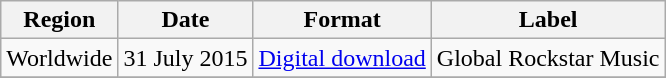<table class=wikitable>
<tr>
<th>Region</th>
<th>Date</th>
<th>Format</th>
<th>Label</th>
</tr>
<tr>
<td>Worldwide</td>
<td>31 July 2015</td>
<td><a href='#'>Digital download</a></td>
<td>Global Rockstar Music</td>
</tr>
<tr>
</tr>
</table>
